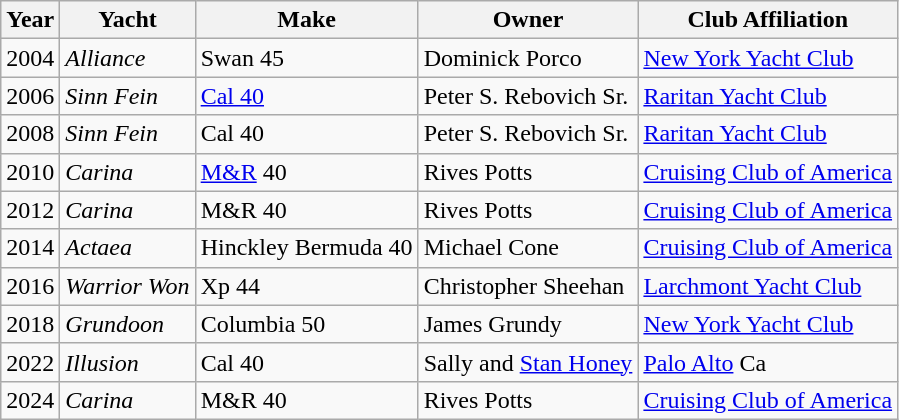<table class="wikitable">
<tr>
<th>Year</th>
<th>Yacht</th>
<th>Make</th>
<th>Owner</th>
<th>Club Affiliation</th>
</tr>
<tr>
<td>2004</td>
<td> <em>Alliance</em></td>
<td>Swan 45</td>
<td>Dominick Porco</td>
<td><a href='#'>New York Yacht Club</a></td>
</tr>
<tr>
<td>2006</td>
<td> <em>Sinn Fein</em></td>
<td><a href='#'>Cal 40</a></td>
<td>Peter S. Rebovich Sr.</td>
<td><a href='#'>Raritan Yacht Club</a></td>
</tr>
<tr>
<td>2008</td>
<td> <em>Sinn Fein</em></td>
<td>Cal 40</td>
<td>Peter S. Rebovich Sr.</td>
<td><a href='#'>Raritan Yacht Club</a></td>
</tr>
<tr>
<td>2010</td>
<td> <em>Carina</em></td>
<td><a href='#'>M&R</a> 40</td>
<td>Rives Potts</td>
<td><a href='#'>Cruising Club of America</a></td>
</tr>
<tr>
<td>2012</td>
<td> <em>Carina</em></td>
<td>M&R 40</td>
<td>Rives Potts</td>
<td><a href='#'>Cruising Club of America</a></td>
</tr>
<tr>
<td>2014</td>
<td> <em>Actaea</em></td>
<td>Hinckley Bermuda 40</td>
<td>Michael Cone</td>
<td><a href='#'>Cruising Club of America</a></td>
</tr>
<tr>
<td>2016</td>
<td> <em>Warrior Won</em></td>
<td>Xp 44</td>
<td>Christopher Sheehan</td>
<td><a href='#'>Larchmont Yacht Club</a></td>
</tr>
<tr>
<td>2018</td>
<td> <em>Grundoon</em></td>
<td>Columbia 50</td>
<td>James Grundy</td>
<td><a href='#'>New York Yacht Club</a></td>
</tr>
<tr>
<td>2022</td>
<td> <em>Illusion</em></td>
<td>Cal 40</td>
<td>Sally and <a href='#'>Stan Honey</a></td>
<td><a href='#'>Palo Alto</a> Ca</td>
</tr>
<tr>
<td>2024</td>
<td> <em>Carina</em></td>
<td>M&R 40</td>
<td>Rives Potts</td>
<td><a href='#'>Cruising Club of America</a></td>
</tr>
</table>
